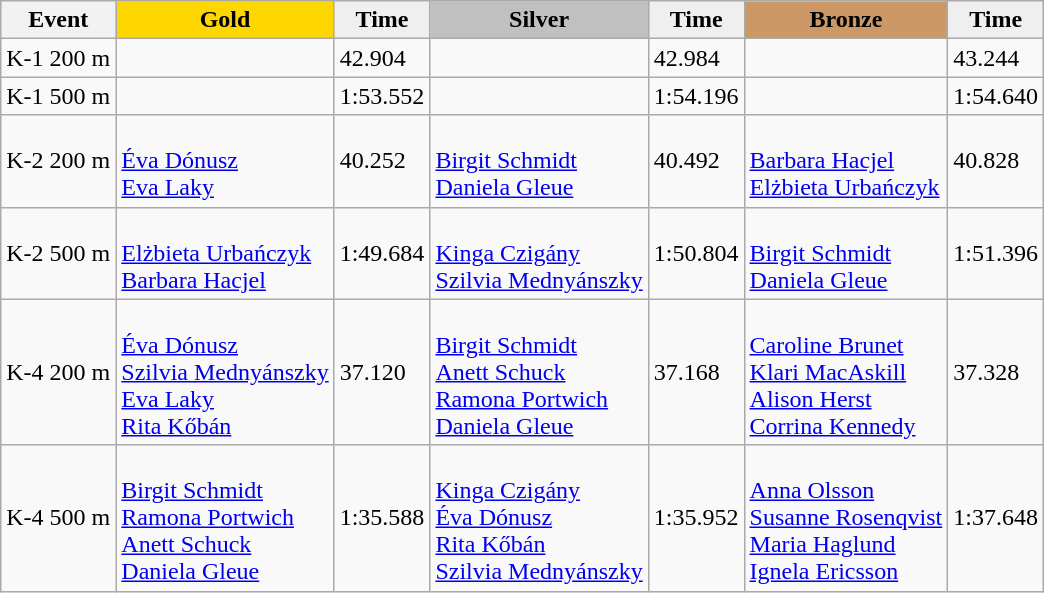<table class="wikitable">
<tr>
<th>Event</th>
<td align=center bgcolor="gold"><strong>Gold</strong></td>
<td align="center" bgcolor="#efefef"><strong>Time</strong></td>
<td align=center bgcolor="silver"><strong>Silver</strong></td>
<td align="center" bgcolor="#efefef"><strong>Time</strong></td>
<td align="center" bgcolor="#cc9966"><strong>Bronze</strong></td>
<td align="center" bgcolor="#efefef"><strong>Time</strong></td>
</tr>
<tr>
<td>K-1 200 m</td>
<td></td>
<td>42.904</td>
<td></td>
<td>42.984</td>
<td></td>
<td>43.244</td>
</tr>
<tr>
<td>K-1 500 m</td>
<td></td>
<td>1:53.552</td>
<td></td>
<td>1:54.196</td>
<td></td>
<td>1:54.640</td>
</tr>
<tr>
<td>K-2 200 m</td>
<td><br><a href='#'>Éva Dónusz</a><br><a href='#'>Eva Laky</a></td>
<td>40.252</td>
<td><br><a href='#'>Birgit Schmidt</a><br><a href='#'>Daniela Gleue</a></td>
<td>40.492</td>
<td><br><a href='#'>Barbara Hacjel</a><br><a href='#'>Elżbieta Urbańczyk</a></td>
<td>40.828</td>
</tr>
<tr>
<td>K-2 500 m</td>
<td><br><a href='#'>Elżbieta Urbańczyk</a><br><a href='#'>Barbara Hacjel</a></td>
<td>1:49.684</td>
<td><br><a href='#'>Kinga Czigány</a><br><a href='#'>Szilvia Mednyánszky</a></td>
<td>1:50.804</td>
<td><br><a href='#'>Birgit Schmidt</a><br><a href='#'>Daniela Gleue</a></td>
<td>1:51.396</td>
</tr>
<tr>
<td>K-4 200 m</td>
<td><br><a href='#'>Éva Dónusz</a><br><a href='#'>Szilvia Mednyánszky</a><br><a href='#'>Eva Laky</a><br><a href='#'>Rita Kőbán</a></td>
<td>37.120</td>
<td><br><a href='#'>Birgit Schmidt</a><br><a href='#'>Anett Schuck</a><br><a href='#'>Ramona Portwich</a><br><a href='#'>Daniela Gleue</a></td>
<td>37.168</td>
<td><br><a href='#'>Caroline Brunet</a><br><a href='#'>Klari MacAskill</a><br><a href='#'>Alison Herst</a><br><a href='#'>Corrina Kennedy</a></td>
<td>37.328</td>
</tr>
<tr>
<td>K-4 500 m</td>
<td><br><a href='#'>Birgit Schmidt</a><br><a href='#'>Ramona Portwich</a><br><a href='#'>Anett Schuck</a><br><a href='#'>Daniela Gleue</a></td>
<td>1:35.588</td>
<td><br><a href='#'>Kinga Czigány</a><br><a href='#'>Éva Dónusz</a><br><a href='#'>Rita Kőbán</a><br><a href='#'>Szilvia Mednyánszky</a></td>
<td>1:35.952</td>
<td><br><a href='#'>Anna Olsson</a><br><a href='#'>Susanne Rosenqvist</a><br><a href='#'>Maria Haglund</a><br><a href='#'>Ignela Ericsson</a></td>
<td>1:37.648</td>
</tr>
</table>
